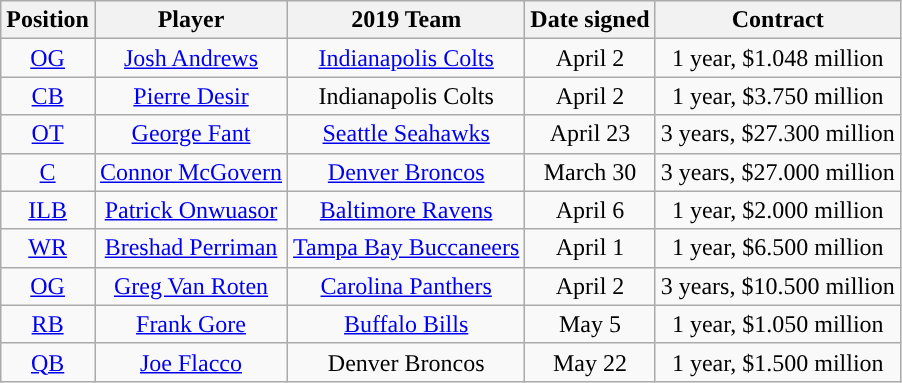<table class="wikitable" style="text-align:center">
<tr>
<th>Position</th>
<th>Player</th>
<th>2019 Team</th>
<th>Date signed</th>
<th>Contract</th>
</tr>
<tr>
<td><a href='#'>OG</a></td>
<td><a href='#'>Josh Andrews</a></td>
<td><a href='#'>Indianapolis Colts</a></td>
<td>April 2</td>
<td>1 year, $1.048 million</td>
</tr>
<tr>
<td><a href='#'>CB</a></td>
<td><a href='#'>Pierre Desir</a></td>
<td>Indianapolis Colts</td>
<td>April 2</td>
<td>1 year, $3.750 million</td>
</tr>
<tr>
<td><a href='#'>OT</a></td>
<td><a href='#'>George Fant</a></td>
<td><a href='#'>Seattle Seahawks</a></td>
<td>April 23</td>
<td>3 years, $27.300 million</td>
</tr>
<tr>
<td><a href='#'>C</a></td>
<td><a href='#'>Connor McGovern</a></td>
<td><a href='#'>Denver Broncos</a></td>
<td>March 30</td>
<td>3 years, $27.000 million</td>
</tr>
<tr>
<td><a href='#'>ILB</a></td>
<td><a href='#'>Patrick Onwuasor</a></td>
<td><a href='#'>Baltimore Ravens</a></td>
<td>April 6</td>
<td>1 year, $2.000 million</td>
</tr>
<tr>
<td><a href='#'>WR</a></td>
<td><a href='#'>Breshad Perriman</a></td>
<td><a href='#'>Tampa Bay Buccaneers</a></td>
<td>April 1</td>
<td>1 year, $6.500 million</td>
</tr>
<tr>
<td><a href='#'>OG</a></td>
<td><a href='#'>Greg Van Roten</a></td>
<td><a href='#'>Carolina Panthers</a></td>
<td>April 2</td>
<td>3 years, $10.500 million</td>
</tr>
<tr>
<td><a href='#'>RB</a></td>
<td><a href='#'>Frank Gore</a></td>
<td><a href='#'>Buffalo Bills</a></td>
<td>May 5</td>
<td>1 year, $1.050 million</td>
</tr>
<tr>
<td><a href='#'>QB</a></td>
<td><a href='#'>Joe Flacco</a></td>
<td>Denver Broncos</td>
<td>May 22</td>
<td>1 year, $1.500 million</td>
</tr>
</table>
